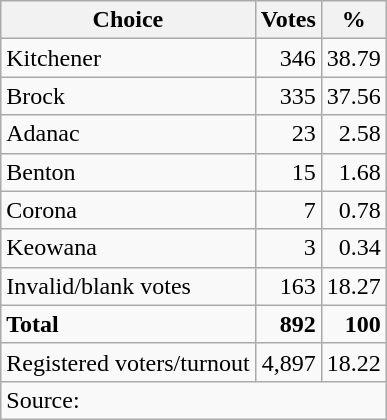<table class="wikitable sortable" style=text-align:right>
<tr>
<th>Choice</th>
<th>Votes</th>
<th>%</th>
</tr>
<tr>
<td align=left>Kitchener</td>
<td>346</td>
<td>38.79</td>
</tr>
<tr>
<td align=left>Brock</td>
<td>335</td>
<td>37.56</td>
</tr>
<tr>
<td align=left>Adanac</td>
<td>23</td>
<td>2.58</td>
</tr>
<tr>
<td align=left>Benton</td>
<td>15</td>
<td>1.68</td>
</tr>
<tr>
<td align=left>Corona</td>
<td>7</td>
<td>0.78</td>
</tr>
<tr>
<td align=left>Keowana</td>
<td>3</td>
<td>0.34</td>
</tr>
<tr>
<td align=left>Invalid/blank votes</td>
<td>163</td>
<td>18.27</td>
</tr>
<tr class="sortbottom">
<td align=left><strong>Total</strong></td>
<td><strong>892</strong></td>
<td><strong>100</strong></td>
</tr>
<tr class="sortbottom">
<td align=left>Registered voters/turnout</td>
<td>4,897</td>
<td>18.22</td>
</tr>
<tr class="sortbottom">
<td align=left colspan=3>Source:</td>
</tr>
</table>
